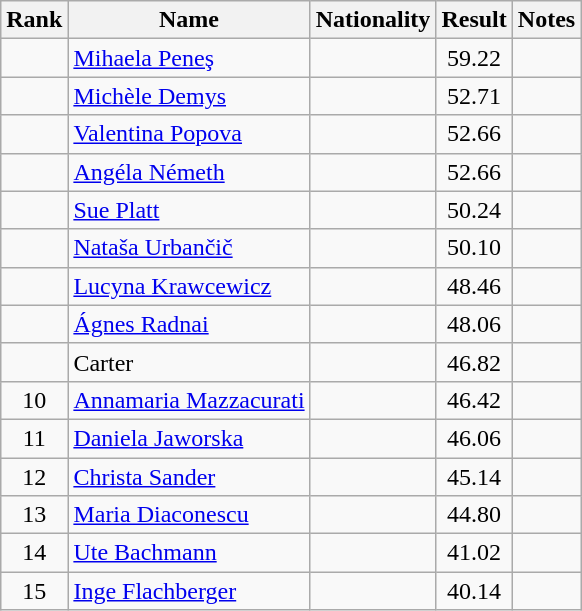<table class="wikitable sortable" style="text-align:center">
<tr>
<th>Rank</th>
<th>Name</th>
<th>Nationality</th>
<th>Result</th>
<th>Notes</th>
</tr>
<tr>
<td></td>
<td align=left><a href='#'>Mihaela Peneş</a></td>
<td align=left></td>
<td>59.22</td>
<td></td>
</tr>
<tr>
<td></td>
<td align=left><a href='#'>Michèle Demys</a></td>
<td align=left></td>
<td>52.71</td>
<td></td>
</tr>
<tr>
<td></td>
<td align=left><a href='#'>Valentina Popova</a></td>
<td align=left></td>
<td>52.66</td>
<td></td>
</tr>
<tr>
<td></td>
<td align=left><a href='#'>Angéla Németh</a></td>
<td align=left></td>
<td>52.66</td>
<td></td>
</tr>
<tr>
<td></td>
<td align=left><a href='#'>Sue Platt</a></td>
<td align=left></td>
<td>50.24</td>
<td></td>
</tr>
<tr>
<td></td>
<td align=left><a href='#'>Nataša Urbančič</a></td>
<td align=left></td>
<td>50.10</td>
<td></td>
</tr>
<tr>
<td></td>
<td align=left><a href='#'>Lucyna Krawcewicz</a></td>
<td align=left></td>
<td>48.46</td>
<td></td>
</tr>
<tr>
<td></td>
<td align=left><a href='#'>Ágnes Radnai</a></td>
<td align=left></td>
<td>48.06</td>
<td></td>
</tr>
<tr>
<td></td>
<td align=left>Carter</td>
<td align=left></td>
<td>46.82</td>
<td></td>
</tr>
<tr>
<td>10</td>
<td align=left><a href='#'>Annamaria Mazzacurati</a></td>
<td align=left></td>
<td>46.42</td>
<td></td>
</tr>
<tr>
<td>11</td>
<td align=left><a href='#'>Daniela Jaworska</a></td>
<td align=left></td>
<td>46.06</td>
<td></td>
</tr>
<tr>
<td>12</td>
<td align=left><a href='#'>Christa Sander</a></td>
<td align=left></td>
<td>45.14</td>
<td></td>
</tr>
<tr>
<td>13</td>
<td align=left><a href='#'>Maria Diaconescu</a></td>
<td align=left></td>
<td>44.80</td>
<td></td>
</tr>
<tr>
<td>14</td>
<td align=left><a href='#'>Ute Bachmann</a></td>
<td align=left></td>
<td>41.02</td>
<td></td>
</tr>
<tr>
<td>15</td>
<td align=left><a href='#'>Inge Flachberger</a></td>
<td align=left></td>
<td>40.14</td>
<td></td>
</tr>
</table>
